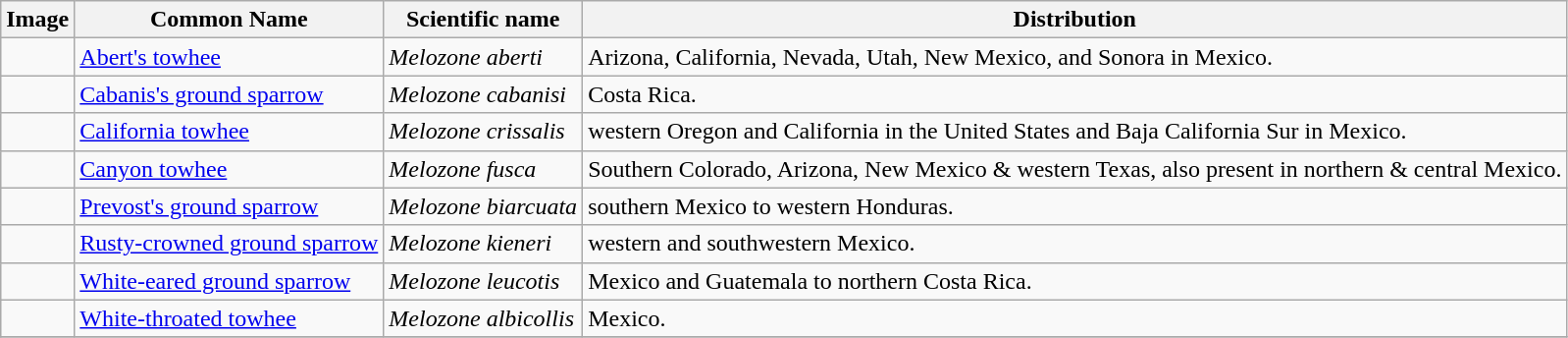<table class="wikitable">
<tr>
<th>Image</th>
<th>Common Name</th>
<th>Scientific name</th>
<th>Distribution</th>
</tr>
<tr>
<td></td>
<td><a href='#'>Abert's towhee</a></td>
<td><em>Melozone aberti</em></td>
<td>Arizona, California, Nevada, Utah, New Mexico, and Sonora in Mexico.</td>
</tr>
<tr>
<td></td>
<td><a href='#'>Cabanis's ground sparrow</a></td>
<td><em>Melozone cabanisi</em></td>
<td>Costa Rica.</td>
</tr>
<tr>
<td></td>
<td><a href='#'>California towhee</a></td>
<td><em>Melozone crissalis</em></td>
<td>western Oregon and California in the United States and Baja California Sur in Mexico.</td>
</tr>
<tr>
<td></td>
<td><a href='#'>Canyon towhee</a></td>
<td><em>Melozone fusca</em></td>
<td>Southern Colorado, Arizona, New Mexico & western Texas, also present in northern & central Mexico.</td>
</tr>
<tr>
<td></td>
<td><a href='#'>Prevost's ground sparrow</a></td>
<td><em>Melozone biarcuata</em></td>
<td>southern Mexico to western Honduras.</td>
</tr>
<tr>
<td></td>
<td><a href='#'>Rusty-crowned ground sparrow</a></td>
<td><em>Melozone kieneri</em></td>
<td>western and southwestern Mexico.</td>
</tr>
<tr>
<td></td>
<td><a href='#'>White-eared ground sparrow</a></td>
<td><em>Melozone leucotis</em></td>
<td>Mexico and Guatemala to northern Costa Rica.</td>
</tr>
<tr>
<td></td>
<td><a href='#'>White-throated towhee</a></td>
<td><em>Melozone albicollis</em></td>
<td>Mexico.</td>
</tr>
<tr>
</tr>
</table>
